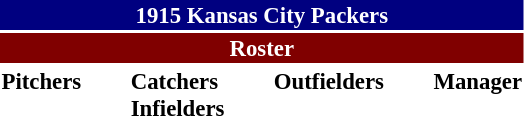<table class="toccolours" style="font-size: 95%;">
<tr>
<th colspan="10" style="background-color: navy; color: white; text-align: center;">1915 Kansas City Packers</th>
</tr>
<tr>
<td colspan="10" style="background-color: maroon; color: white; text-align: center;"><strong>Roster</strong></td>
</tr>
<tr>
<td valign="top"><strong>Pitchers</strong><br>







</td>
<td width="25px"></td>
<td valign="top"><strong>Catchers</strong><br>


<strong>Infielders</strong>





</td>
<td width="25px"></td>
<td valign="top"><strong>Outfielders</strong><br>


</td>
<td width="25px"></td>
<td valign="top"><strong>Manager</strong><br></td>
</tr>
</table>
